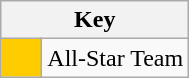<table class="wikitable" style="text-align: center;">
<tr>
<th colspan=2>Key</th>
</tr>
<tr>
<td style="background:#FFCC00; width:20px;"></td>
<td align=left>All-Star Team</td>
</tr>
</table>
